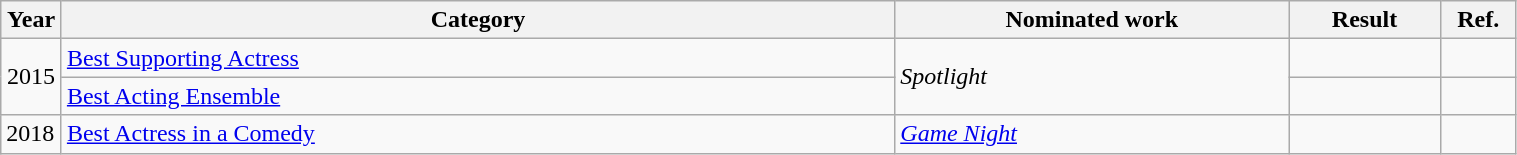<table class="wikitable" style="width:80%;">
<tr>
<th style="width:4%;">Year</th>
<th style="width:55%;">Category</th>
<th style="width:26%;">Nominated work</th>
<th style="width:10%;">Result</th>
<th width=5%>Ref.</th>
</tr>
<tr>
<td align="center" rowspan="2">2015</td>
<td><a href='#'>Best Supporting Actress</a></td>
<td rowspan="2"><em>Spotlight</em></td>
<td></td>
<td align="center"></td>
</tr>
<tr>
<td><a href='#'>Best Acting Ensemble</a></td>
<td></td>
<td align="center"></td>
</tr>
<tr>
<td>2018</td>
<td><a href='#'>Best Actress in a Comedy</a></td>
<td><em><a href='#'>Game Night</a></em></td>
<td></td>
<td></td>
</tr>
</table>
